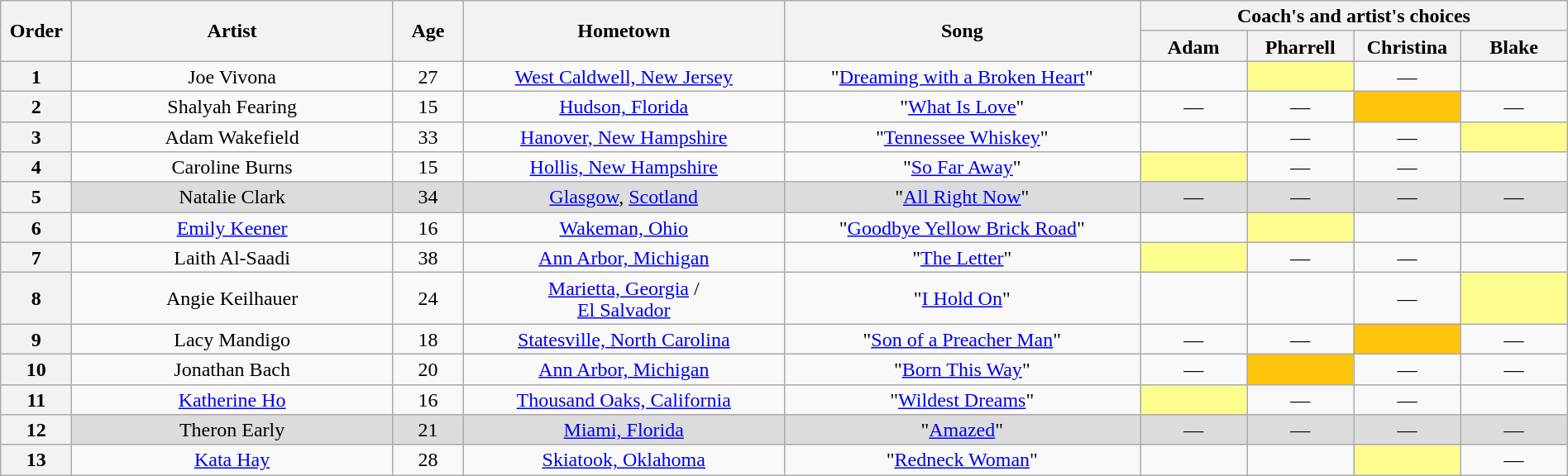<table class="wikitable" style="text-align:center; line-height:17px; width:100%;">
<tr>
<th scope="col" rowspan="2" style="width:04%;">Order</th>
<th scope="col" rowspan="2" style="width:18%;">Artist</th>
<th scope="col" rowspan="2" style="width:04%;">Age</th>
<th scope="col" rowspan="2" style="width:18%;">Hometown</th>
<th scope="col" rowspan="2" style="width:20%;">Song</th>
<th scope="col" colspan="4" style="width:24%;">Coach's and artist's choices</th>
</tr>
<tr>
<th style="width:06%;">Adam</th>
<th style="width:06%;">Pharrell</th>
<th style="width:06%;">Christina</th>
<th style="width:06%;">Blake</th>
</tr>
<tr>
<th>1</th>
<td>Joe Vivona</td>
<td>27</td>
<td><a href='#'>West Caldwell, New Jersey</a></td>
<td>"<a href='#'>Dreaming with a Broken Heart</a>"</td>
<td><strong></strong></td>
<td style="background:#fdfc8f;"><strong></strong></td>
<td>—</td>
<td><strong></strong></td>
</tr>
<tr>
<th>2</th>
<td>Shalyah Fearing</td>
<td>15</td>
<td><a href='#'>Hudson, Florida</a></td>
<td>"<a href='#'>What Is Love</a>"</td>
<td>—</td>
<td>—</td>
<td style="background:#FFC40C;"><strong></strong></td>
<td>—</td>
</tr>
<tr>
<th>3</th>
<td>Adam Wakefield</td>
<td>33</td>
<td><a href='#'>Hanover, New Hampshire</a></td>
<td>"<a href='#'>Tennessee Whiskey</a>"</td>
<td><strong></strong></td>
<td>—</td>
<td>—</td>
<td style="background:#fdfc8f;"><strong></strong></td>
</tr>
<tr>
<th>4</th>
<td>Caroline Burns</td>
<td>15</td>
<td><a href='#'>Hollis, New Hampshire</a></td>
<td>"<a href='#'>So Far Away</a>"</td>
<td style="background:#fdfc8f;"><strong></strong></td>
<td>—</td>
<td>—</td>
<td><strong></strong></td>
</tr>
<tr style="background:#DCDCDC;">
<th>5</th>
<td>Natalie Clark</td>
<td>34</td>
<td><a href='#'>Glasgow</a>, <a href='#'>Scotland</a></td>
<td>"<a href='#'>All Right Now</a>"</td>
<td>—</td>
<td>—</td>
<td>—</td>
<td>—</td>
</tr>
<tr>
<th>6</th>
<td><a href='#'>Emily Keener</a></td>
<td>16</td>
<td><a href='#'>Wakeman, Ohio</a></td>
<td>"<a href='#'>Goodbye Yellow Brick Road</a>"</td>
<td><strong></strong></td>
<td style="background:#fdfc8f;"><strong></strong></td>
<td><strong></strong></td>
<td><strong></strong></td>
</tr>
<tr>
<th>7</th>
<td>Laith Al-Saadi</td>
<td>38</td>
<td><a href='#'>Ann Arbor, Michigan</a></td>
<td>"<a href='#'>The Letter</a>"</td>
<td style="background:#fdfc8f;"><strong></strong></td>
<td>—</td>
<td>—</td>
<td><strong></strong></td>
</tr>
<tr>
<th>8</th>
<td>Angie Keilhauer</td>
<td>24</td>
<td><a href='#'>Marietta, Georgia</a> /<br><a href='#'>El Salvador</a></td>
<td>"<a href='#'>I Hold On</a>"</td>
<td><strong></strong></td>
<td><strong></strong></td>
<td>—</td>
<td style="background:#fdfc8f;"><strong></strong></td>
</tr>
<tr>
<th>9</th>
<td>Lacy Mandigo</td>
<td>18</td>
<td><a href='#'>Statesville, North Carolina</a></td>
<td>"<a href='#'>Son of a Preacher Man</a>"</td>
<td>—</td>
<td>—</td>
<td style="background:#FFC40C;"><strong></strong></td>
<td>—</td>
</tr>
<tr>
<th>10</th>
<td>Jonathan Bach</td>
<td>20</td>
<td><a href='#'>Ann Arbor, Michigan</a></td>
<td>"<a href='#'>Born This Way</a>"</td>
<td>—</td>
<td style="background:#FFC40C;"><strong></strong></td>
<td>—</td>
<td>—</td>
</tr>
<tr>
<th>11</th>
<td><a href='#'>Katherine Ho</a></td>
<td>16</td>
<td><a href='#'>Thousand Oaks, California</a></td>
<td>"<a href='#'>Wildest Dreams</a>"</td>
<td style="background:#fdfc8f;"><strong></strong></td>
<td>—</td>
<td>—</td>
<td><strong></strong></td>
</tr>
<tr style="background:#DCDCDC;">
<th>12</th>
<td>Theron Early</td>
<td>21</td>
<td><a href='#'>Miami, Florida</a></td>
<td>"<a href='#'>Amazed</a>"</td>
<td>—</td>
<td>—</td>
<td>—</td>
<td>—</td>
</tr>
<tr>
<th>13</th>
<td><a href='#'>Kata Hay</a></td>
<td>28</td>
<td><a href='#'>Skiatook, Oklahoma</a></td>
<td>"<a href='#'>Redneck Woman</a>"</td>
<td><strong></strong></td>
<td><strong></strong></td>
<td style="background:#fdfc8f;"><strong></strong></td>
<td>—</td>
</tr>
</table>
